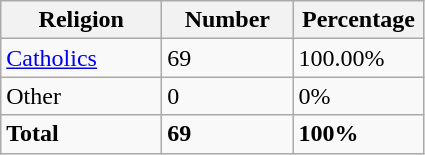<table class="wikitable">
<tr>
<th width="100px">Religion</th>
<th width="80px">Number</th>
<th width="80px">Percentage</th>
</tr>
<tr>
<td><a href='#'>Catholics</a></td>
<td>69</td>
<td>100.00%</td>
</tr>
<tr>
<td>Other</td>
<td>0</td>
<td>0%</td>
</tr>
<tr>
<td><strong>Total</strong></td>
<td><strong>69</strong></td>
<td><strong>100%</strong></td>
</tr>
</table>
